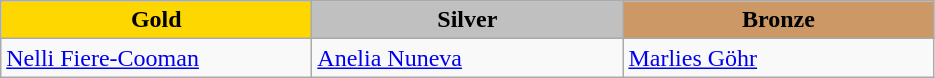<table class="wikitable" style="text-align:left">
<tr align="center">
<td width=200 bgcolor=gold><strong>Gold</strong></td>
<td width=200 bgcolor=silver><strong>Silver</strong></td>
<td width=200 bgcolor=CC9966><strong>Bronze</strong></td>
</tr>
<tr>
<td><a href='#'>Nelli Fiere-Cooman</a><br><em></em></td>
<td><a href='#'>Anelia Nuneva</a><br><em></em></td>
<td><a href='#'>Marlies Göhr</a><br><em></em></td>
</tr>
</table>
